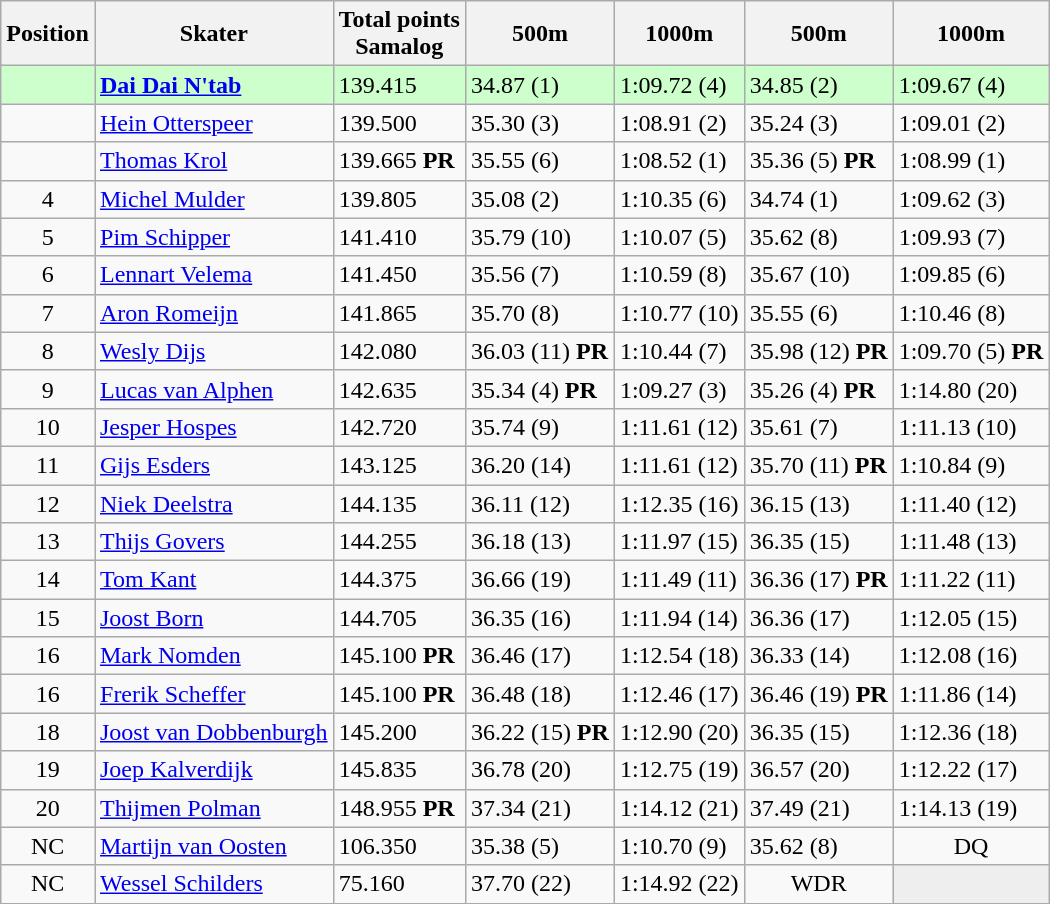<table class="wikitable">
<tr>
<th>Position</th>
<th>Skater</th>
<th>Total points <br> Samalog</th>
<th>500m</th>
<th>1000m</th>
<th>500m</th>
<th>1000m</th>
</tr>
<tr bgcolor=ccffcc>
<td style="text-align:center"></td>
<td><strong><a href='#'>Dai Dai N'tab</a></strong></td>
<td>139.415</td>
<td>34.87 (1)</td>
<td>1:09.72 (4)</td>
<td>34.85 (2)</td>
<td>1:09.67 (4)</td>
</tr>
<tr>
<td style="text-align:center"></td>
<td><a href='#'>Hein Otterspeer</a></td>
<td>139.500</td>
<td>35.30 (3)</td>
<td>1:08.91 (2)</td>
<td>35.24 (3)</td>
<td>1:09.01 (2)</td>
</tr>
<tr>
<td style="text-align:center"></td>
<td><a href='#'>Thomas Krol</a></td>
<td>139.665 <strong>PR</strong></td>
<td>35.55 (6)</td>
<td>1:08.52 (1)</td>
<td>35.36 (5) <strong>PR</strong></td>
<td>1:08.99 (1)</td>
</tr>
<tr>
<td style="text-align:center">4</td>
<td><a href='#'>Michel Mulder</a></td>
<td>139.805</td>
<td>35.08 (2)</td>
<td>1:10.35 (6)</td>
<td>34.74 (1)</td>
<td>1:09.62 (3)</td>
</tr>
<tr>
<td style="text-align:center">5</td>
<td><a href='#'>Pim Schipper</a></td>
<td>141.410</td>
<td>35.79 (10)</td>
<td>1:10.07 (5)</td>
<td>35.62 (8)</td>
<td>1:09.93 (7)</td>
</tr>
<tr>
<td style="text-align:center">6</td>
<td><a href='#'>Lennart Velema</a></td>
<td>141.450</td>
<td>35.56 (7)</td>
<td>1:10.59 (8)</td>
<td>35.67 (10)</td>
<td>1:09.85 (6)</td>
</tr>
<tr>
<td style="text-align:center">7</td>
<td><a href='#'>Aron Romeijn</a></td>
<td>141.865</td>
<td>35.70 (8)</td>
<td>1:10.77 (10)</td>
<td>35.55 (6)</td>
<td>1:10.46 (8)</td>
</tr>
<tr>
<td style="text-align:center">8</td>
<td><a href='#'>Wesly Dijs</a></td>
<td>142.080</td>
<td>36.03 (11) <strong>PR</strong></td>
<td>1:10.44 (7)</td>
<td>35.98 (12) <strong>PR</strong></td>
<td>1:09.70 (5) <strong>PR</strong></td>
</tr>
<tr>
<td style="text-align:center">9</td>
<td><a href='#'>Lucas van Alphen</a></td>
<td>142.635</td>
<td>35.34 (4) <strong>PR</strong></td>
<td>1:09.27 (3)</td>
<td>35.26 (4) <strong>PR</strong></td>
<td>1:14.80 (20)</td>
</tr>
<tr>
<td style="text-align:center">10</td>
<td><a href='#'>Jesper Hospes</a></td>
<td>142.720</td>
<td>35.74 (9)</td>
<td>1:11.61 (12)</td>
<td>35.61 (7)</td>
<td>1:11.13 (10)</td>
</tr>
<tr>
<td style="text-align:center">11</td>
<td><a href='#'>Gijs Esders</a></td>
<td>143.125</td>
<td>36.20 (14)</td>
<td>1:11.61 (12)</td>
<td>35.70 (11) <strong>PR</strong></td>
<td>1:10.84 (9)</td>
</tr>
<tr>
<td style="text-align:center">12</td>
<td><a href='#'>Niek Deelstra</a></td>
<td>144.135</td>
<td>36.11 (12)</td>
<td>1:12.35 (16)</td>
<td>36.15 (13)</td>
<td>1:11.40 (12)</td>
</tr>
<tr>
<td style="text-align:center">13</td>
<td><a href='#'>Thijs Govers</a></td>
<td>144.255</td>
<td>36.18 (13)</td>
<td>1:11.97 (15)</td>
<td>36.35 (15)</td>
<td>1:11.48 (13)</td>
</tr>
<tr>
<td style="text-align:center">14</td>
<td><a href='#'>Tom Kant</a></td>
<td>144.375</td>
<td>36.66 (19)</td>
<td>1:11.49 (11)</td>
<td>36.36 (17) <strong>PR</strong></td>
<td>1:11.22 (11)</td>
</tr>
<tr>
<td style="text-align:center">15</td>
<td><a href='#'>Joost Born</a></td>
<td>144.705</td>
<td>36.35 (16)</td>
<td>1:11.94 (14)</td>
<td>36.36 (17)</td>
<td>1:12.05 (15)</td>
</tr>
<tr>
<td style="text-align:center">16</td>
<td><a href='#'>Mark Nomden</a></td>
<td>145.100 <strong>PR</strong></td>
<td>36.46 (17)</td>
<td>1:12.54 (18)</td>
<td>36.33 (14)</td>
<td>1:12.08 (16)</td>
</tr>
<tr>
<td style="text-align:center">16</td>
<td><a href='#'>Frerik Scheffer</a></td>
<td>145.100 <strong>PR</strong></td>
<td>36.48 (18)</td>
<td>1:12.46 (17)</td>
<td>36.46 (19) <strong>PR</strong></td>
<td>1:11.86 (14)</td>
</tr>
<tr>
<td style="text-align:center">18</td>
<td><a href='#'>Joost van Dobbenburgh</a></td>
<td>145.200</td>
<td>36.22 (15) <strong>PR</strong></td>
<td>1:12.90 (20)</td>
<td>36.35 (15)</td>
<td>1:12.36 (18)</td>
</tr>
<tr>
<td style="text-align:center">19</td>
<td><a href='#'>Joep Kalverdijk</a></td>
<td>145.835</td>
<td>36.78 (20)</td>
<td>1:12.75 (19)</td>
<td>36.57 (20)</td>
<td>1:12.22 (17)</td>
</tr>
<tr>
<td style="text-align:center">20</td>
<td><a href='#'>Thijmen Polman</a></td>
<td>148.955 <strong>PR</strong></td>
<td>37.34 (21)</td>
<td>1:14.12 (21)</td>
<td>37.49 (21)</td>
<td>1:14.13 (19)</td>
</tr>
<tr>
<td style="text-align:center">NC</td>
<td><a href='#'>Martijn van Oosten</a></td>
<td>106.350</td>
<td>35.38 (5)</td>
<td>1:10.70 (9)</td>
<td>35.62 (8)</td>
<td style="text-align:center">DQ</td>
</tr>
<tr>
<td style="text-align:center">NC</td>
<td><a href='#'>Wessel Schilders</a></td>
<td>75.160</td>
<td>37.70 (22)</td>
<td>1:14.92 (22)</td>
<td style="text-align:center">WDR</td>
<td bgcolor=#EEEEEE></td>
</tr>
</table>
